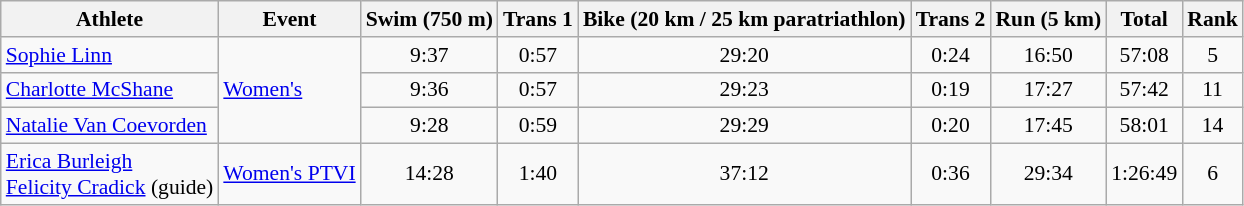<table class=wikitable style=font-size:90%;text-align:center>
<tr>
<th>Athlete</th>
<th>Event</th>
<th>Swim (750 m)</th>
<th>Trans 1</th>
<th>Bike (20 km / 25 km paratriathlon)</th>
<th>Trans 2</th>
<th>Run (5 km)</th>
<th>Total</th>
<th>Rank</th>
</tr>
<tr>
<td align=left><a href='#'>Sophie Linn</a></td>
<td style="text-align:left;" rowspan="3"><a href='#'>Women's</a></td>
<td>9:37</td>
<td>0:57</td>
<td>29:20</td>
<td>0:24</td>
<td>16:50</td>
<td>57:08</td>
<td>5</td>
</tr>
<tr>
<td align=left><a href='#'>Charlotte McShane</a></td>
<td>9:36</td>
<td>0:57</td>
<td>29:23</td>
<td>0:19</td>
<td>17:27</td>
<td>57:42</td>
<td>11</td>
</tr>
<tr>
<td align=left><a href='#'>Natalie Van Coevorden</a></td>
<td>9:28</td>
<td>0:59</td>
<td>29:29</td>
<td>0:20</td>
<td>17:45</td>
<td>58:01</td>
<td>14</td>
</tr>
<tr>
<td align=left><a href='#'>Erica Burleigh</a> <br> <a href='#'>Felicity Cradick</a> (guide)</td>
<td style="text-align:left;" rowspan="1"><a href='#'>Women's PTVI</a></td>
<td>14:28</td>
<td>1:40</td>
<td>37:12</td>
<td>0:36</td>
<td>29:34</td>
<td>1:26:49</td>
<td>6</td>
</tr>
</table>
